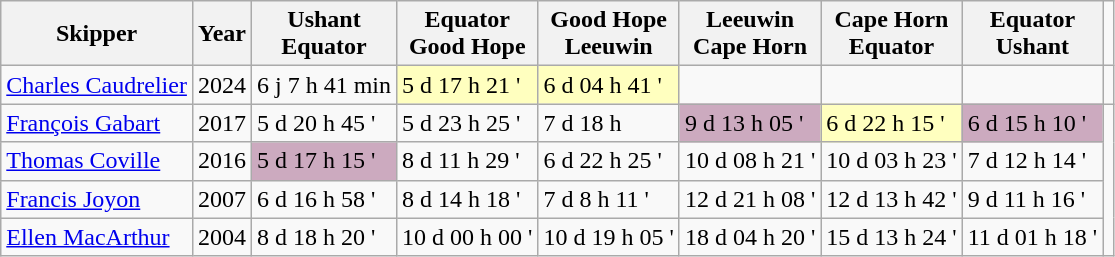<table class="wikitable sortable" style="font-size:100%">
<tr>
<th>Skipper</th>
<th>Year</th>
<th>Ushant<br>Equator</th>
<th>Equator<br>Good Hope</th>
<th>Good Hope<br>Leeuwin</th>
<th>Leeuwin<br>Cape Horn</th>
<th>Cape Horn<br>Equator</th>
<th>Equator<br>Ushant</th>
</tr>
<tr>
<td><a href='#'>Charles Caudrelier</a></td>
<td>2024</td>
<td>6 j 7 h 41 min</td>
<td bgcolor=ffffbf>5 d 17 h 21 '</td>
<td bgcolor=ffffbf>6 d 04 h 41 '</td>
<td></td>
<td></td>
<td></td>
<td></td>
</tr>
<tr>
<td><a href='#'>François Gabart</a></td>
<td>2017</td>
<td>5 d 20 h 45 '</td>
<td>5 d 23 h 25 '</td>
<td>7 d 18 h</td>
<td bgcolor=ccaabf>9 d 13 h 05 '</td>
<td bgcolor=ffffbf>6 d 22 h 15 '</td>
<td bgcolor=ccaabf>6 d 15 h 10 '</td>
</tr>
<tr>
<td><a href='#'>Thomas Coville</a></td>
<td>2016</td>
<td bgcolor=ccaabf>5 d 17 h 15 '</td>
<td>8 d 11 h 29 '</td>
<td>6 d 22 h 25 '</td>
<td>10 d 08 h 21 '</td>
<td>10 d 03 h 23 '</td>
<td>7 d 12 h 14 '</td>
</tr>
<tr>
<td><a href='#'>Francis Joyon</a></td>
<td>2007</td>
<td>6 d 16 h 58 '</td>
<td>8 d 14 h 18 '</td>
<td>7 d 8 h 11 '</td>
<td>12 d 21 h 08 '</td>
<td>12 d 13 h 42 '</td>
<td>9 d 11 h 16 '</td>
</tr>
<tr>
<td><a href='#'>Ellen MacArthur</a></td>
<td>2004</td>
<td>8 d 18 h 20 '</td>
<td>10 d 00 h 00 '</td>
<td>10 d 19 h 05 '</td>
<td>18 d 04 h 20 '</td>
<td>15 d 13 h 24 '</td>
<td>11 d 01 h 18 '</td>
</tr>
</table>
